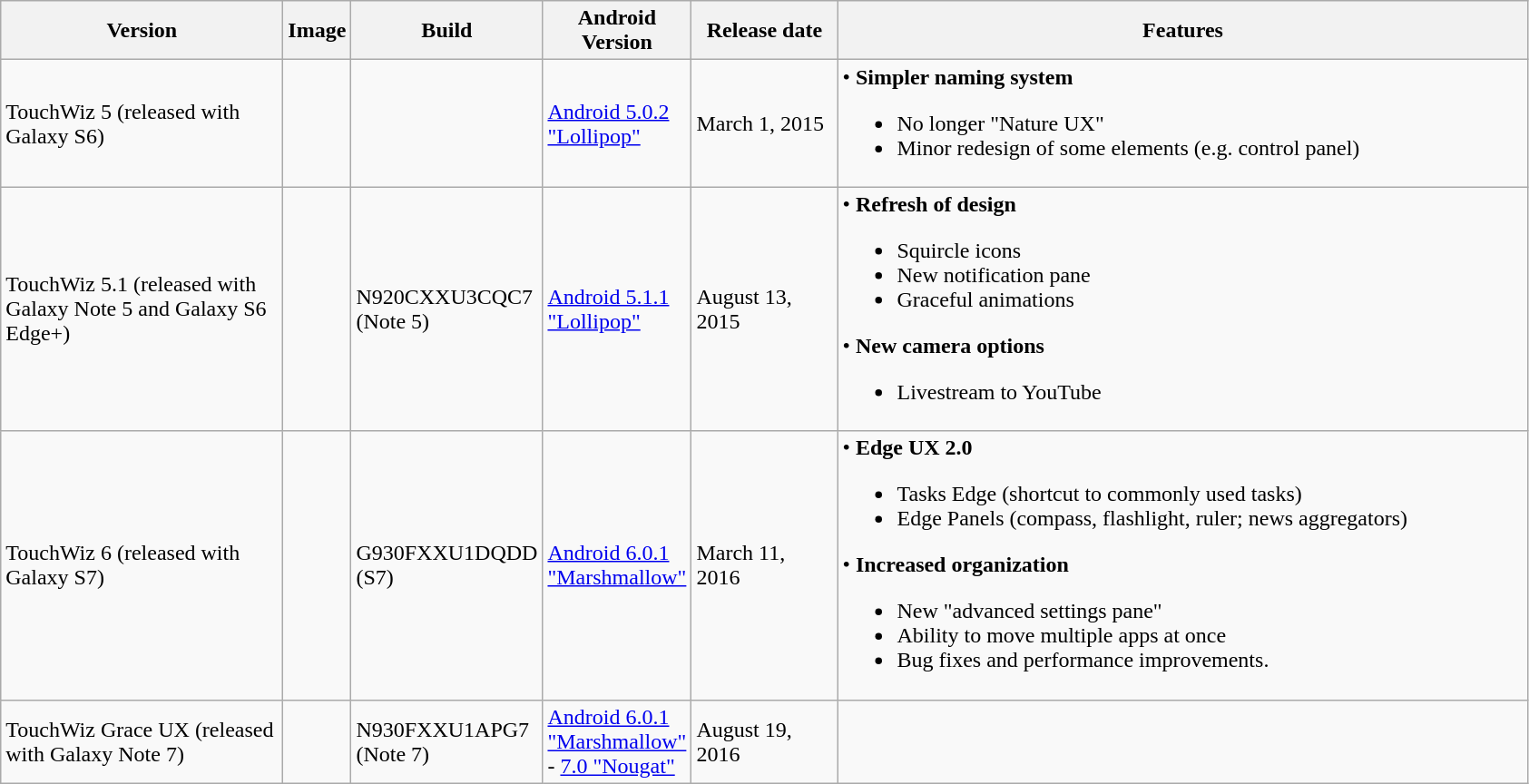<table class="wikitable">
<tr>
<th colspan="1" style="width:200px">Version</th>
<th>Image</th>
<th colspan="1" style="width:100px">Build</th>
<th colspan="1" style="width:100px">Android Version</th>
<th colspan="1" style="width:100px">Release date</th>
<th colspan="1" style="width:500px">Features</th>
</tr>
<tr>
<td>TouchWiz 5 (released with Galaxy S6)</td>
<td></td>
<td></td>
<td><a href='#'>Android 5.0.2 "Lollipop"</a></td>
<td>March 1, 2015</td>
<td>• <strong>Simpler naming system</strong><br><ul><li>No longer "Nature UX"</li><li>Minor redesign of some elements (e.g. control panel)</li></ul></td>
</tr>
<tr>
<td>TouchWiz 5.1 (released with Galaxy Note 5 and Galaxy S6 Edge+)</td>
<td></td>
<td>N920CXXU3CQC7 (Note 5)</td>
<td><a href='#'>Android 5.1.1 "Lollipop"</a></td>
<td>August 13, 2015</td>
<td>• <strong>Refresh of design</strong><br><ul><li>Squircle icons</li><li>New notification pane</li><li>Graceful animations</li></ul>• <strong>New camera options</strong><ul><li>Livestream to YouTube</li></ul></td>
</tr>
<tr>
<td>TouchWiz 6 (released with Galaxy S7)</td>
<td></td>
<td>G930FXXU1DQDD (S7)</td>
<td><a href='#'>Android 6.0.1 "Marshmallow"</a></td>
<td>March 11, 2016</td>
<td>• <strong>Edge UX 2.0</strong><br><ul><li>Tasks Edge (shortcut to commonly used tasks)</li><li>Edge Panels (compass, flashlight, ruler; news aggregators)</li></ul>• <strong>Increased organization</strong><ul><li>New "advanced settings pane"</li><li>Ability to move multiple apps at once</li><li>Bug fixes and performance improvements.</li></ul></td>
</tr>
<tr>
<td>TouchWiz Grace UX (released with Galaxy Note 7)</td>
<td></td>
<td>N930FXXU1APG7 (Note 7)</td>
<td><a href='#'>Android 6.0.1 "Marshmallow"</a> - <a href='#'>7.0 "Nougat"</a></td>
<td>August 19, 2016</td>
<td></td>
</tr>
</table>
